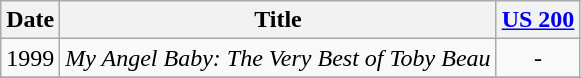<table class="wikitable" style="text-align:center;">
<tr>
<th>Date</th>
<th>Title</th>
<th><a href='#'>US 200</a></th>
</tr>
<tr>
<td>1999</td>
<td align="left"><em>My Angel Baby: The Very Best of Toby Beau</em></td>
<td>-</td>
</tr>
<tr>
</tr>
</table>
